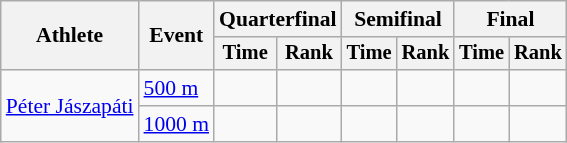<table class="wikitable" style="font-size:90%">
<tr>
<th rowspan=2>Athlete</th>
<th rowspan=2>Event</th>
<th colspan=2>Quarterfinal</th>
<th colspan=2>Semifinal</th>
<th colspan=2>Final</th>
</tr>
<tr style="font-size:95%">
<th>Time</th>
<th>Rank</th>
<th>Time</th>
<th>Rank</th>
<th>Time</th>
<th>Rank</th>
</tr>
<tr align=center>
<td align=left rowspan=2><a href='#'>Péter Jászapáti</a></td>
<td align=left><a href='#'>500 m</a></td>
<td></td>
<td></td>
<td></td>
<td></td>
<td></td>
<td></td>
</tr>
<tr align=center>
<td align=left><a href='#'>1000 m</a></td>
<td></td>
<td></td>
<td></td>
<td></td>
<td></td>
<td></td>
</tr>
</table>
